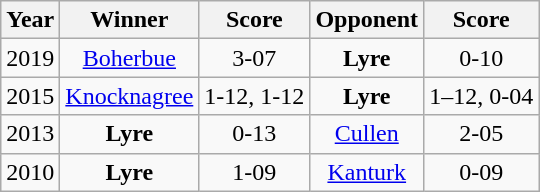<table class="wikitable" style="text-align:center">
<tr>
<th>Year</th>
<th>Winner</th>
<th>Score</th>
<th>Opponent</th>
<th>Score</th>
</tr>
<tr>
<td>2019</td>
<td> <a href='#'>Boherbue</a></td>
<td>3-07</td>
<td> <strong>Lyre</strong></td>
<td>0-10</td>
</tr>
<tr>
<td>2015</td>
<td> <a href='#'>Knocknagree</a></td>
<td>1-12, 1-12</td>
<td> <strong>Lyre</strong></td>
<td>1–12, 0-04</td>
</tr>
<tr>
<td>2013</td>
<td> <strong>Lyre</strong></td>
<td>0-13</td>
<td> <a href='#'>Cullen</a></td>
<td>2-05</td>
</tr>
<tr>
<td>2010</td>
<td> <strong>Lyre</strong></td>
<td>1-09</td>
<td> <a href='#'>Kanturk</a></td>
<td>0-09</td>
</tr>
</table>
